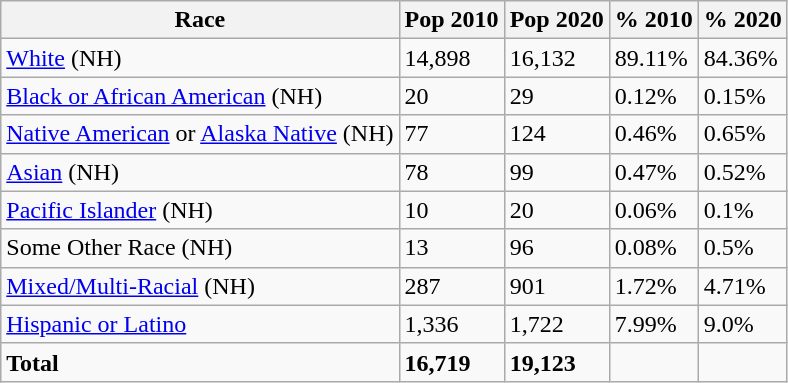<table class="wikitable">
<tr>
<th>Race</th>
<th>Pop 2010</th>
<th>Pop 2020</th>
<th>% 2010</th>
<th>% 2020</th>
</tr>
<tr>
<td><a href='#'>White</a> (NH)</td>
<td>14,898</td>
<td>16,132</td>
<td>89.11%</td>
<td>84.36%</td>
</tr>
<tr>
<td><a href='#'>Black or African American</a> (NH)</td>
<td>20</td>
<td>29</td>
<td>0.12%</td>
<td>0.15%</td>
</tr>
<tr>
<td><a href='#'>Native American</a> or <a href='#'>Alaska Native</a> (NH)</td>
<td>77</td>
<td>124</td>
<td>0.46%</td>
<td>0.65%</td>
</tr>
<tr>
<td><a href='#'>Asian</a> (NH)</td>
<td>78</td>
<td>99</td>
<td>0.47%</td>
<td>0.52%</td>
</tr>
<tr>
<td><a href='#'>Pacific Islander</a> (NH)</td>
<td>10</td>
<td>20</td>
<td>0.06%</td>
<td>0.1%</td>
</tr>
<tr>
<td>Some Other Race (NH)</td>
<td>13</td>
<td>96</td>
<td>0.08%</td>
<td>0.5%</td>
</tr>
<tr>
<td><a href='#'>Mixed/Multi-Racial</a> (NH)</td>
<td>287</td>
<td>901</td>
<td>1.72%</td>
<td>4.71%</td>
</tr>
<tr>
<td><a href='#'>Hispanic or Latino</a></td>
<td>1,336</td>
<td>1,722</td>
<td>7.99%</td>
<td>9.0%</td>
</tr>
<tr>
<td><strong>Total</strong></td>
<td><strong>16,719</strong></td>
<td><strong>19,123</strong></td>
<td></td>
<td></td>
</tr>
</table>
